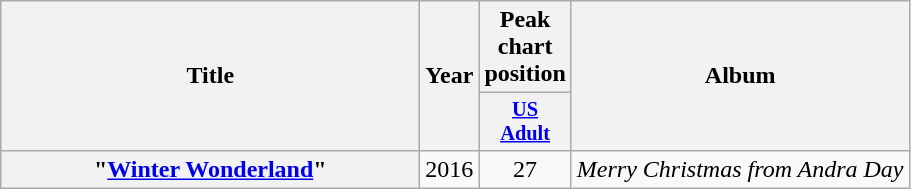<table class="wikitable plainrowheaders" style="text-align:center;">
<tr>
<th scope="col" rowspan="2" style="width:17em;">Title</th>
<th scope="col" rowspan="2" style="width:1em;">Year</th>
<th scope="col" colspan="1">Peak chart position</th>
<th scope="col" rowspan="2">Album</th>
</tr>
<tr>
<th scope="col" style="width:3em;font-size:85%;"><a href='#'>US<br>Adult</a><br></th>
</tr>
<tr>
<th scope="row">"<a href='#'>Winter Wonderland</a>"</th>
<td>2016</td>
<td>27</td>
<td><em>Merry Christmas from Andra Day</em></td>
</tr>
</table>
